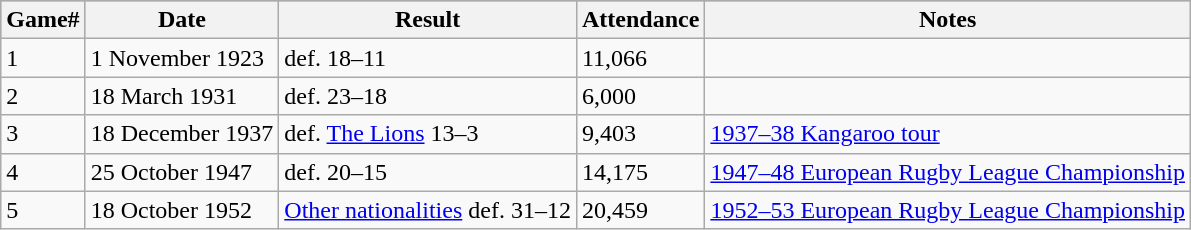<table class="wikitable">
<tr style="background:#bdb76b;">
<th>Game#</th>
<th>Date</th>
<th>Result</th>
<th>Attendance</th>
<th>Notes</th>
</tr>
<tr>
<td>1</td>
<td>1 November 1923</td>
<td> def.  18–11</td>
<td>11,066</td>
<td></td>
</tr>
<tr>
<td>2</td>
<td>18 March 1931</td>
<td> def.  23–18</td>
<td>6,000</td>
<td></td>
</tr>
<tr>
<td>3</td>
<td>18 December 1937</td>
<td> def.  <a href='#'>The Lions</a> 13–3</td>
<td>9,403</td>
<td><a href='#'>1937–38 Kangaroo tour</a></td>
</tr>
<tr>
<td>4</td>
<td>25 October 1947</td>
<td> def.  20–15</td>
<td>14,175</td>
<td><a href='#'>1947–48 European Rugby League Championship</a></td>
</tr>
<tr>
<td>5</td>
<td>18 October 1952</td>
<td><a href='#'>Other nationalities</a> def.  31–12</td>
<td>20,459</td>
<td><a href='#'>1952–53 European Rugby League Championship</a></td>
</tr>
</table>
